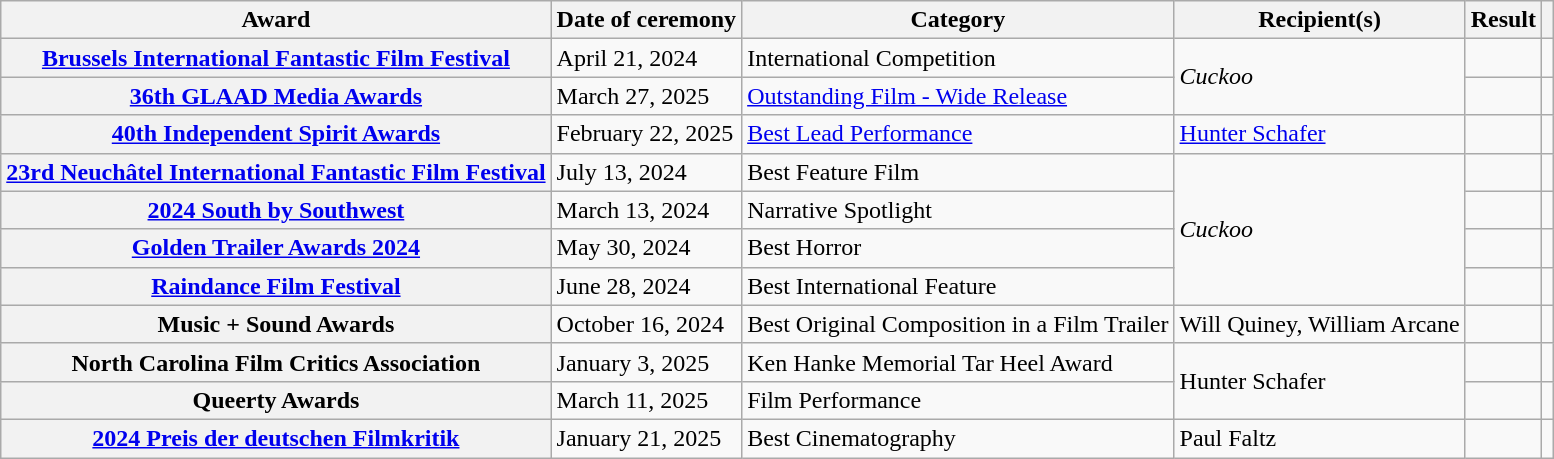<table class="wikitable sortable plainrowheaders">
<tr>
<th scope="col">Award</th>
<th scope="col" data-sort-type="date">Date of ceremony</th>
<th scope="col">Category</th>
<th scope="col">Recipient(s)</th>
<th scope="col">Result</th>
<th scope="col" class="unsortable"></th>
</tr>
<tr>
<th scope="row"><a href='#'>Brussels International Fantastic Film Festival</a></th>
<td>April 21, 2024</td>
<td>International Competition</td>
<td rowspan="2"><em>Cuckoo</em></td>
<td></td>
<td></td>
</tr>
<tr>
<th scope="row"><a href='#'>36th GLAAD Media Awards</a></th>
<td>March 27, 2025</td>
<td><a href='#'>Outstanding Film - Wide Release</a></td>
<td></td>
<td></td>
</tr>
<tr>
<th scope="row"><a href='#'>40th Independent Spirit Awards</a></th>
<td>February 22, 2025</td>
<td><a href='#'>Best Lead Performance</a></td>
<td><a href='#'>Hunter Schafer</a></td>
<td></td>
<td></td>
</tr>
<tr>
<th scope="row"><a href='#'>23rd Neuchâtel International Fantastic Film Festival</a></th>
<td>July 13, 2024</td>
<td>Best Feature Film</td>
<td rowspan="4"><em>Cuckoo</em></td>
<td></td>
<td></td>
</tr>
<tr>
<th scope="row"><a href='#'>2024 South by Southwest</a></th>
<td>March 13, 2024</td>
<td>Narrative Spotlight</td>
<td></td>
<td></td>
</tr>
<tr>
<th scope="row"><a href='#'>Golden Trailer Awards 2024</a></th>
<td>May 30, 2024</td>
<td>Best Horror</td>
<td></td>
<td></td>
</tr>
<tr>
<th scope="row"><a href='#'>Raindance Film Festival</a></th>
<td>June 28, 2024</td>
<td>Best International Feature</td>
<td></td>
<td></td>
</tr>
<tr>
<th scope="row">Music + Sound Awards</th>
<td>October 16, 2024</td>
<td>Best Original Composition in a Film Trailer</td>
<td>Will Quiney, William Arcane</td>
<td></td>
<td></td>
</tr>
<tr>
<th scope="row">North Carolina Film Critics Association</th>
<td>January 3, 2025</td>
<td>Ken Hanke Memorial Tar Heel Award</td>
<td rowspan="2">Hunter Schafer</td>
<td></td>
<td></td>
</tr>
<tr>
<th scope="row">Queerty Awards</th>
<td>March 11, 2025</td>
<td>Film Performance</td>
<td></td>
<td></td>
</tr>
<tr>
<th scope="row"><a href='#'>2024 Preis der deutschen Filmkritik</a></th>
<td>January 21, 2025</td>
<td>Best Cinematography</td>
<td>Paul Faltz</td>
<td></td>
<td></td>
</tr>
</table>
